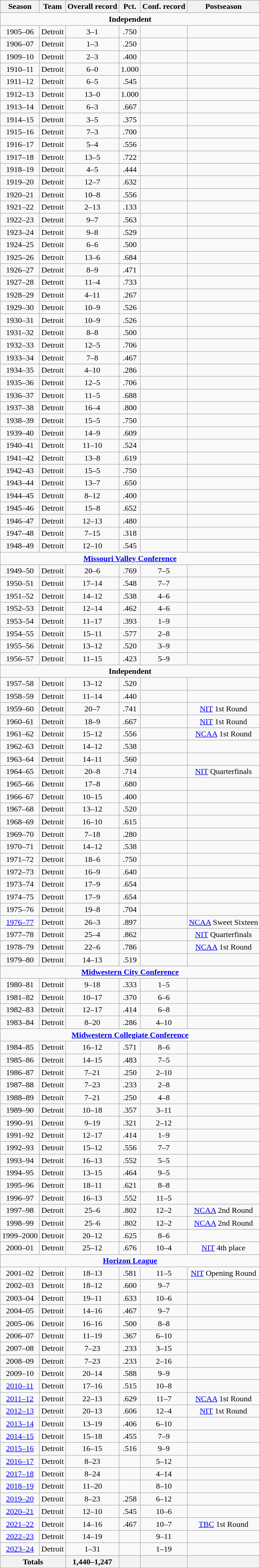<table class="wikitable" style="text-align:center">
<tr bgcolor="#CCCCCC">
<th>Season</th>
<th>Team</th>
<th>Overall record</th>
<th>Pct.</th>
<th>Conf. record</th>
<th>Postseason</th>
</tr>
<tr>
<td colspan="6" align=center><strong>Independent</strong></td>
</tr>
<tr>
<td>1905–06</td>
<td>Detroit</td>
<td>3–1</td>
<td>.750</td>
<td></td>
<td></td>
</tr>
<tr>
<td>1906–07</td>
<td>Detroit</td>
<td>1–3</td>
<td>.250</td>
<td></td>
<td></td>
</tr>
<tr>
<td>1909–10</td>
<td>Detroit</td>
<td>2–3</td>
<td>.400</td>
<td></td>
<td></td>
</tr>
<tr>
<td>1910–11</td>
<td>Detroit</td>
<td>6–0</td>
<td>1.000</td>
<td></td>
<td></td>
</tr>
<tr>
<td>1911–12</td>
<td>Detroit</td>
<td>6–5</td>
<td>.545</td>
<td></td>
<td></td>
</tr>
<tr>
<td>1912–13</td>
<td>Detroit</td>
<td>13–0</td>
<td>1.000</td>
<td></td>
<td></td>
</tr>
<tr>
<td>1913–14</td>
<td>Detroit</td>
<td>6–3</td>
<td>.667</td>
<td></td>
<td></td>
</tr>
<tr>
<td>1914–15</td>
<td>Detroit</td>
<td>3–5</td>
<td>.375</td>
<td></td>
<td></td>
</tr>
<tr>
<td>1915–16</td>
<td>Detroit</td>
<td>7–3</td>
<td>.700</td>
<td></td>
<td></td>
</tr>
<tr>
<td>1916–17</td>
<td>Detroit</td>
<td>5–4</td>
<td>.556</td>
<td></td>
<td></td>
</tr>
<tr>
<td>1917–18</td>
<td>Detroit</td>
<td>13–5</td>
<td>.722</td>
<td></td>
<td></td>
</tr>
<tr>
<td>1918–19</td>
<td>Detroit</td>
<td>4–5</td>
<td>.444</td>
<td></td>
<td></td>
</tr>
<tr>
<td>1919–20</td>
<td>Detroit</td>
<td>12–7</td>
<td>.632</td>
<td></td>
<td></td>
</tr>
<tr>
<td>1920–21</td>
<td>Detroit</td>
<td>10–8</td>
<td>.556</td>
<td></td>
<td></td>
</tr>
<tr>
<td>1921–22</td>
<td>Detroit</td>
<td>2–13</td>
<td>.133</td>
<td></td>
<td></td>
</tr>
<tr>
<td>1922–23</td>
<td>Detroit</td>
<td>9–7</td>
<td>.563</td>
<td></td>
<td></td>
</tr>
<tr>
<td>1923–24</td>
<td>Detroit</td>
<td>9–8</td>
<td>.529</td>
<td></td>
<td></td>
</tr>
<tr>
<td>1924–25</td>
<td>Detroit</td>
<td>6–6</td>
<td>.500</td>
<td></td>
<td></td>
</tr>
<tr>
<td>1925–26</td>
<td>Detroit</td>
<td>13–6</td>
<td>.684</td>
<td></td>
<td></td>
</tr>
<tr>
<td>1926–27</td>
<td>Detroit</td>
<td>8–9</td>
<td>.471</td>
<td></td>
<td></td>
</tr>
<tr>
<td>1927–28</td>
<td>Detroit</td>
<td>11–4</td>
<td>.733</td>
<td></td>
<td></td>
</tr>
<tr>
<td>1928–29</td>
<td>Detroit</td>
<td>4–11</td>
<td>.267</td>
<td></td>
<td></td>
</tr>
<tr>
<td>1929–30</td>
<td>Detroit</td>
<td>10–9</td>
<td>.526</td>
<td></td>
<td></td>
</tr>
<tr>
<td>1930–31</td>
<td>Detroit</td>
<td>10–9</td>
<td>.526</td>
<td></td>
<td></td>
</tr>
<tr>
<td>1931–32</td>
<td>Detroit</td>
<td>8–8</td>
<td>.500</td>
<td></td>
<td></td>
</tr>
<tr>
<td>1932–33</td>
<td>Detroit</td>
<td>12–5</td>
<td>.706</td>
<td></td>
<td></td>
</tr>
<tr>
<td>1933–34</td>
<td>Detroit</td>
<td>7–8</td>
<td>.467</td>
<td></td>
<td></td>
</tr>
<tr>
<td>1934–35</td>
<td>Detroit</td>
<td>4–10</td>
<td>.286</td>
<td></td>
<td></td>
</tr>
<tr>
<td>1935–36</td>
<td>Detroit</td>
<td>12–5</td>
<td>.706</td>
<td></td>
<td></td>
</tr>
<tr>
<td>1936–37</td>
<td>Detroit</td>
<td>11–5</td>
<td>.688</td>
<td></td>
<td></td>
</tr>
<tr>
<td>1937–38</td>
<td>Detroit</td>
<td>16–4</td>
<td>.800</td>
<td></td>
<td></td>
</tr>
<tr>
<td>1938–39</td>
<td>Detroit</td>
<td>15–5</td>
<td>.750</td>
<td></td>
<td></td>
</tr>
<tr>
<td>1939–40</td>
<td>Detroit</td>
<td>14–9</td>
<td>.609</td>
<td></td>
<td></td>
</tr>
<tr>
<td>1940–41</td>
<td>Detroit</td>
<td>11–10</td>
<td>.524</td>
<td></td>
<td></td>
</tr>
<tr>
<td>1941–42</td>
<td>Detroit</td>
<td>13–8</td>
<td>.619</td>
<td></td>
<td></td>
</tr>
<tr>
<td>1942–43</td>
<td>Detroit</td>
<td>15–5</td>
<td>.750</td>
<td></td>
<td></td>
</tr>
<tr>
<td>1943–44</td>
<td>Detroit</td>
<td>13–7</td>
<td>.650</td>
<td></td>
<td></td>
</tr>
<tr>
<td>1944–45</td>
<td>Detroit</td>
<td>8–12</td>
<td>.400</td>
<td></td>
<td></td>
</tr>
<tr>
<td>1945–46</td>
<td>Detroit</td>
<td>15–8</td>
<td>.652</td>
<td></td>
<td></td>
</tr>
<tr>
<td>1946–47</td>
<td>Detroit</td>
<td>12–13</td>
<td>.480</td>
<td></td>
<td></td>
</tr>
<tr>
<td>1947–48</td>
<td>Detroit</td>
<td>7–15</td>
<td>.318</td>
<td></td>
<td></td>
</tr>
<tr>
<td>1948–49</td>
<td>Detroit</td>
<td>12–10</td>
<td>.545</td>
<td></td>
<td></td>
</tr>
<tr>
<td colspan="6" align=center><strong><a href='#'>Missouri Valley Conference</a></strong></td>
</tr>
<tr>
<td>1949–50</td>
<td>Detroit</td>
<td>20–6</td>
<td>.769</td>
<td>7–5</td>
<td></td>
</tr>
<tr>
<td>1950–51</td>
<td>Detroit</td>
<td>17–14</td>
<td>.548</td>
<td>7–7</td>
<td></td>
</tr>
<tr>
<td>1951–52</td>
<td>Detroit</td>
<td>14–12</td>
<td>.538</td>
<td>4–6</td>
<td></td>
</tr>
<tr>
<td>1952–53</td>
<td>Detroit</td>
<td>12–14</td>
<td>.462</td>
<td>4–6</td>
<td></td>
</tr>
<tr>
<td>1953–54</td>
<td>Detroit</td>
<td>11–17</td>
<td>.393</td>
<td>1–9</td>
<td></td>
</tr>
<tr>
<td>1954–55</td>
<td>Detroit</td>
<td>15–11</td>
<td>.577</td>
<td>2–8</td>
<td></td>
</tr>
<tr>
<td>1955–56</td>
<td>Detroit</td>
<td>13–12</td>
<td>.520</td>
<td>3–9</td>
<td></td>
</tr>
<tr>
<td>1956–57</td>
<td>Detroit</td>
<td>11–15</td>
<td>.423</td>
<td>5–9</td>
<td></td>
</tr>
<tr>
<td colspan="6" align=center><strong>Independent</strong></td>
</tr>
<tr>
<td>1957–58</td>
<td>Detroit</td>
<td>13–12</td>
<td>.520</td>
<td></td>
<td></td>
</tr>
<tr>
<td>1958–59</td>
<td>Detroit</td>
<td>11–14</td>
<td>.440</td>
<td></td>
<td></td>
</tr>
<tr>
<td>1959–60</td>
<td>Detroit</td>
<td>20–7</td>
<td>.741</td>
<td></td>
<td><a href='#'>NIT</a> 1st Round</td>
</tr>
<tr>
<td>1960–61</td>
<td>Detroit</td>
<td>18–9</td>
<td>.667</td>
<td></td>
<td><a href='#'>NIT</a> 1st Round</td>
</tr>
<tr>
<td>1961–62</td>
<td>Detroit</td>
<td>15–12</td>
<td>.556</td>
<td></td>
<td><a href='#'>NCAA</a> 1st Round</td>
</tr>
<tr>
<td>1962–63</td>
<td>Detroit</td>
<td>14–12</td>
<td>.538</td>
<td></td>
<td></td>
</tr>
<tr>
<td>1963–64</td>
<td>Detroit</td>
<td>14–11</td>
<td>.560</td>
<td></td>
<td></td>
</tr>
<tr>
<td>1964–65</td>
<td>Detroit</td>
<td>20–8</td>
<td>.714</td>
<td></td>
<td><a href='#'>NIT</a> Quarterfinals</td>
</tr>
<tr>
<td>1965–66</td>
<td>Detroit</td>
<td>17–8</td>
<td>.680</td>
<td></td>
<td></td>
</tr>
<tr>
<td>1966–67</td>
<td>Detroit</td>
<td>10–15</td>
<td>.400</td>
<td></td>
<td></td>
</tr>
<tr>
<td>1967–68</td>
<td>Detroit</td>
<td>13–12</td>
<td>.520</td>
<td></td>
<td></td>
</tr>
<tr>
<td>1968–69</td>
<td>Detroit</td>
<td>16–10</td>
<td>.615</td>
<td></td>
<td></td>
</tr>
<tr>
<td>1969–70</td>
<td>Detroit</td>
<td>7–18</td>
<td>.280</td>
<td></td>
<td></td>
</tr>
<tr>
<td>1970–71</td>
<td>Detroit</td>
<td>14–12</td>
<td>.538</td>
<td></td>
<td></td>
</tr>
<tr>
<td>1971–72</td>
<td>Detroit</td>
<td>18–6</td>
<td>.750</td>
<td></td>
<td></td>
</tr>
<tr>
<td>1972–73</td>
<td>Detroit</td>
<td>16–9</td>
<td>.640</td>
<td></td>
<td></td>
</tr>
<tr>
<td>1973–74</td>
<td>Detroit</td>
<td>17–9</td>
<td>.654</td>
<td></td>
<td></td>
</tr>
<tr>
<td>1974–75</td>
<td>Detroit</td>
<td>17–9</td>
<td>.654</td>
<td></td>
<td></td>
</tr>
<tr>
<td>1975–76</td>
<td>Detroit</td>
<td>19–8</td>
<td>.704</td>
<td></td>
<td></td>
</tr>
<tr>
<td><a href='#'>1976–77</a></td>
<td>Detroit</td>
<td>26–3</td>
<td>.897</td>
<td></td>
<td><a href='#'>NCAA</a> Sweet Sixteen</td>
</tr>
<tr>
<td>1977–78</td>
<td>Detroit</td>
<td>25–4</td>
<td>.862</td>
<td></td>
<td><a href='#'>NIT</a> Quarterfinals</td>
</tr>
<tr>
<td>1978–79</td>
<td>Detroit</td>
<td>22–6</td>
<td>.786</td>
<td></td>
<td><a href='#'>NCAA</a> 1st Round</td>
</tr>
<tr>
<td>1979–80</td>
<td>Detroit</td>
<td>14–13</td>
<td>.519</td>
<td></td>
<td></td>
</tr>
<tr>
<td colspan="6" align=center><strong><a href='#'>Midwestern City Conference</a></strong></td>
</tr>
<tr>
<td>1980–81</td>
<td>Detroit</td>
<td>9–18</td>
<td>.333</td>
<td>1–5</td>
<td></td>
</tr>
<tr>
<td>1981–82</td>
<td>Detroit</td>
<td>10–17</td>
<td>.370</td>
<td>6–6</td>
<td></td>
</tr>
<tr>
<td>1982–83</td>
<td>Detroit</td>
<td>12–17</td>
<td>.414</td>
<td>6–8</td>
<td></td>
</tr>
<tr>
<td>1983–84</td>
<td>Detroit</td>
<td>8–20</td>
<td>.286</td>
<td>4–10</td>
<td></td>
</tr>
<tr>
<td colspan="6" align=center><strong><a href='#'>Midwestern Collegiate Conference</a></strong></td>
</tr>
<tr>
<td>1984–85</td>
<td>Detroit</td>
<td>16–12</td>
<td>.571</td>
<td>8–6</td>
<td></td>
</tr>
<tr>
<td>1985–86</td>
<td>Detroit</td>
<td>14–15</td>
<td>.483</td>
<td>7–5</td>
<td></td>
</tr>
<tr>
<td>1986–87</td>
<td>Detroit</td>
<td>7–21</td>
<td>.250</td>
<td>2–10</td>
<td></td>
</tr>
<tr>
<td>1987–88</td>
<td>Detroit</td>
<td>7–23</td>
<td>.233</td>
<td>2–8</td>
<td></td>
</tr>
<tr>
<td>1988–89</td>
<td>Detroit</td>
<td>7–21</td>
<td>.250</td>
<td>4–8</td>
<td></td>
</tr>
<tr>
<td>1989–90</td>
<td>Detroit</td>
<td>10–18</td>
<td>.357</td>
<td>3–11</td>
<td></td>
</tr>
<tr>
<td>1990–91</td>
<td>Detroit</td>
<td>9–19</td>
<td>.321</td>
<td>2–12</td>
<td></td>
</tr>
<tr>
<td>1991–92</td>
<td>Detroit</td>
<td>12–17</td>
<td>.414</td>
<td>1–9</td>
<td></td>
</tr>
<tr>
<td>1992–93</td>
<td>Detroit</td>
<td>15–12</td>
<td>.556</td>
<td>7–7</td>
<td></td>
</tr>
<tr>
<td>1993–94</td>
<td>Detroit</td>
<td>16–13</td>
<td>.552</td>
<td>5–5</td>
<td></td>
</tr>
<tr>
<td>1994–95</td>
<td>Detroit</td>
<td>13–15</td>
<td>.464</td>
<td>9–5</td>
<td></td>
</tr>
<tr>
<td>1995–96</td>
<td>Detroit</td>
<td>18–11</td>
<td>.621</td>
<td>8–8</td>
<td></td>
</tr>
<tr>
<td>1996–97</td>
<td>Detroit</td>
<td>16–13</td>
<td>.552</td>
<td>11–5</td>
<td></td>
</tr>
<tr>
<td>1997–98</td>
<td>Detroit</td>
<td>25–6</td>
<td>.802</td>
<td>12–2</td>
<td><a href='#'>NCAA</a> 2nd Round</td>
</tr>
<tr>
<td>1998–99</td>
<td>Detroit</td>
<td>25–6</td>
<td>.802</td>
<td>12–2</td>
<td><a href='#'>NCAA</a> 2nd Round</td>
</tr>
<tr>
<td>1999–2000</td>
<td>Detroit</td>
<td>20–12</td>
<td>.625</td>
<td>8–6</td>
<td></td>
</tr>
<tr>
<td>2000–01</td>
<td>Detroit</td>
<td>25–12</td>
<td>.676</td>
<td>10–4</td>
<td><a href='#'>NIT</a> 4th place</td>
</tr>
<tr>
<td colspan="6" align=center><strong><a href='#'>Horizon League</a></strong></td>
</tr>
<tr>
<td>2001–02</td>
<td>Detroit</td>
<td>18–13</td>
<td>.581</td>
<td>11–5</td>
<td><a href='#'>NIT</a> Opening Round</td>
</tr>
<tr>
<td>2002–03</td>
<td>Detroit</td>
<td>18–12</td>
<td>.600</td>
<td>9–7</td>
<td></td>
</tr>
<tr>
<td>2003–04</td>
<td>Detroit</td>
<td>19–11</td>
<td>.633</td>
<td>10–6</td>
<td></td>
</tr>
<tr>
<td>2004–05</td>
<td>Detroit</td>
<td>14–16</td>
<td>.467</td>
<td>9–7</td>
<td></td>
</tr>
<tr>
<td>2005–06</td>
<td>Detroit</td>
<td>16–16</td>
<td>.500</td>
<td>8–8</td>
<td></td>
</tr>
<tr>
<td>2006–07</td>
<td>Detroit</td>
<td>11–19</td>
<td>.367</td>
<td>6–10</td>
<td></td>
</tr>
<tr>
<td>2007–08</td>
<td>Detroit</td>
<td>7–23</td>
<td>.233</td>
<td>3–15</td>
<td></td>
</tr>
<tr>
<td>2008–09</td>
<td>Detroit</td>
<td>7–23</td>
<td>.233</td>
<td>2–16</td>
<td></td>
</tr>
<tr>
<td>2009–10</td>
<td>Detroit</td>
<td>20–14</td>
<td>.588</td>
<td>9–9</td>
<td></td>
</tr>
<tr>
<td><a href='#'>2010–11</a></td>
<td>Detroit</td>
<td>17–16</td>
<td>.515</td>
<td>10–8</td>
<td></td>
</tr>
<tr>
<td><a href='#'>2011–12</a></td>
<td>Detroit</td>
<td>22–13</td>
<td>.629</td>
<td>11–7</td>
<td><a href='#'>NCAA</a> 1st Round</td>
</tr>
<tr>
<td><a href='#'>2012–13</a></td>
<td>Detroit</td>
<td>20–13</td>
<td>.606</td>
<td>12–4</td>
<td><a href='#'>NIT</a> 1st Round</td>
</tr>
<tr>
<td><a href='#'>2013–14</a></td>
<td>Detroit</td>
<td>13–19</td>
<td>.406</td>
<td>6–10</td>
<td></td>
</tr>
<tr>
<td><a href='#'>2014–15</a></td>
<td>Detroit</td>
<td>15–18</td>
<td>.455</td>
<td>7–9</td>
<td></td>
</tr>
<tr>
<td><a href='#'>2015–16</a></td>
<td>Detroit</td>
<td>16–15</td>
<td>.516</td>
<td>9–9</td>
<td></td>
</tr>
<tr>
<td><a href='#'>2016–17</a></td>
<td>Detroit</td>
<td>8–23</td>
<td></td>
<td>5–12</td>
<td></td>
</tr>
<tr>
<td><a href='#'>2017–18</a></td>
<td>Detroit</td>
<td>8–24</td>
<td></td>
<td>4–14</td>
<td></td>
</tr>
<tr>
<td><a href='#'>2018–19</a></td>
<td>Detroit</td>
<td>11–20</td>
<td></td>
<td>8–10</td>
<td></td>
</tr>
<tr>
<td><a href='#'>2019–20</a></td>
<td>Detroit</td>
<td>8–23</td>
<td>.258</td>
<td>6–12</td>
<td></td>
</tr>
<tr>
<td><a href='#'>2020–21</a></td>
<td>Detroit</td>
<td>12–10</td>
<td>.545</td>
<td>10–6</td>
<td></td>
</tr>
<tr>
<td><a href='#'>2021–22</a></td>
<td>Detroit</td>
<td>14–16</td>
<td>.467</td>
<td>10–7</td>
<td><a href='#'>TBC</a> 1st Round</td>
</tr>
<tr>
<td><a href='#'>2022–23</a></td>
<td>Detroit</td>
<td>14–19</td>
<td></td>
<td>9–11</td>
<td></td>
</tr>
<tr>
<td><a href='#'>2023–24</a></td>
<td>Detroit</td>
<td>1–31</td>
<td></td>
<td>1–19</td>
<td></td>
</tr>
<tr>
<th colspan="2">Totals</th>
<th>1,440–1,247</th>
<th></th>
<th></th>
<th></th>
</tr>
</table>
